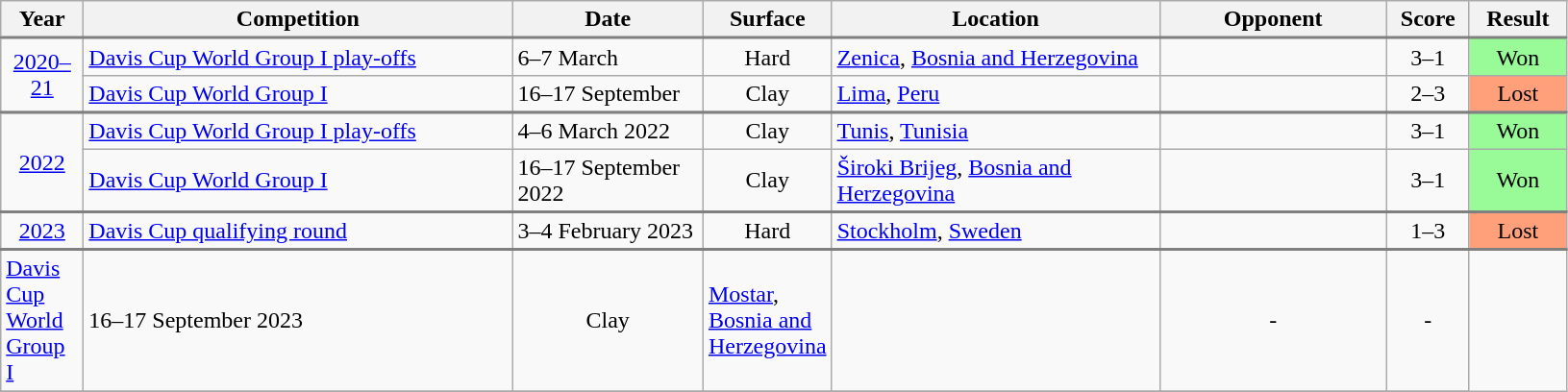<table class="wikitable">
<tr>
<th width="50">Year</th>
<th width="290">Competition</th>
<th width="125">Date</th>
<th width="60">Surface</th>
<th width="220">Location</th>
<th width="150">Opponent</th>
<th width="50">Score</th>
<th width="60">Result</th>
</tr>
<tr style="border-top:2px solid gray;">
<td align="center" rowspan="2"><a href='#'>2020–21</a></td>
<td><a href='#'>Davis Cup World Group I play-offs</a></td>
<td>6–7 March</td>
<td align="center">Hard</td>
<td><a href='#'>Zenica</a>, <a href='#'>Bosnia and Herzegovina</a></td>
<td></td>
<td align="center">3–1</td>
<td align="center" bgcolor="#98FB98">Won</td>
</tr>
<tr>
<td><a href='#'>Davis Cup World Group I</a></td>
<td>16–17 September</td>
<td align="center">Clay</td>
<td><a href='#'>Lima</a>, <a href='#'>Peru</a></td>
<td></td>
<td align="center">2–3</td>
<td align="center" bgcolor="FFA07A">Lost</td>
</tr>
<tr>
</tr>
<tr style="border-top:2px solid gray;">
<td align="center" rowspan="2"><a href='#'>2022</a></td>
<td><a href='#'>Davis Cup World Group I play-offs</a></td>
<td>4–6 March 2022</td>
<td align="center">Clay</td>
<td><a href='#'>Tunis</a>, <a href='#'>Tunisia</a></td>
<td></td>
<td align="center">3–1</td>
<td align="center" bgcolor="#98FB98">Won</td>
</tr>
<tr>
<td><a href='#'>Davis Cup World Group I</a></td>
<td>16–17 September 2022</td>
<td align="center">Clay</td>
<td><a href='#'>Široki Brijeg</a>, <a href='#'>Bosnia and Herzegovina</a></td>
<td></td>
<td align="center">3–1</td>
<td align="center" bgcolor="#98FB98">Won</td>
</tr>
<tr>
</tr>
<tr style="border-top:2px solid gray;">
<td align="center" rowspan="2"><a href='#'>2023</a></td>
<td><a href='#'>Davis Cup qualifying round</a></td>
<td>3–4 February 2023</td>
<td align="center">Hard</td>
<td><a href='#'>Stockholm</a>, <a href='#'>Sweden</a></td>
<td></td>
<td align="center">1–3</td>
<td align="center" bgcolor="FFA07A">Lost</td>
</tr>
<tr>
</tr>
<tr style="border-top:2px solid gray;">
<td><a href='#'>Davis Cup World Group I</a></td>
<td>16–17 September 2023</td>
<td align="center">Clay</td>
<td><a href='#'>Mostar</a>, <a href='#'>Bosnia and Herzegovina</a></td>
<td></td>
<td align="center">-</td>
<td align="center">-</td>
</tr>
<tr>
</tr>
</table>
